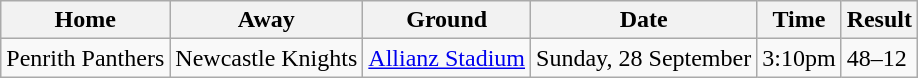<table class="wikitable">
<tr>
<th>Home</th>
<th>Away</th>
<th>Ground</th>
<th>Date</th>
<th>Time</th>
<th>Result</th>
</tr>
<tr>
<td>Penrith Panthers</td>
<td>Newcastle Knights</td>
<td><a href='#'>Allianz Stadium</a></td>
<td>Sunday, 28 September</td>
<td>3:10pm</td>
<td>48–12</td>
</tr>
</table>
